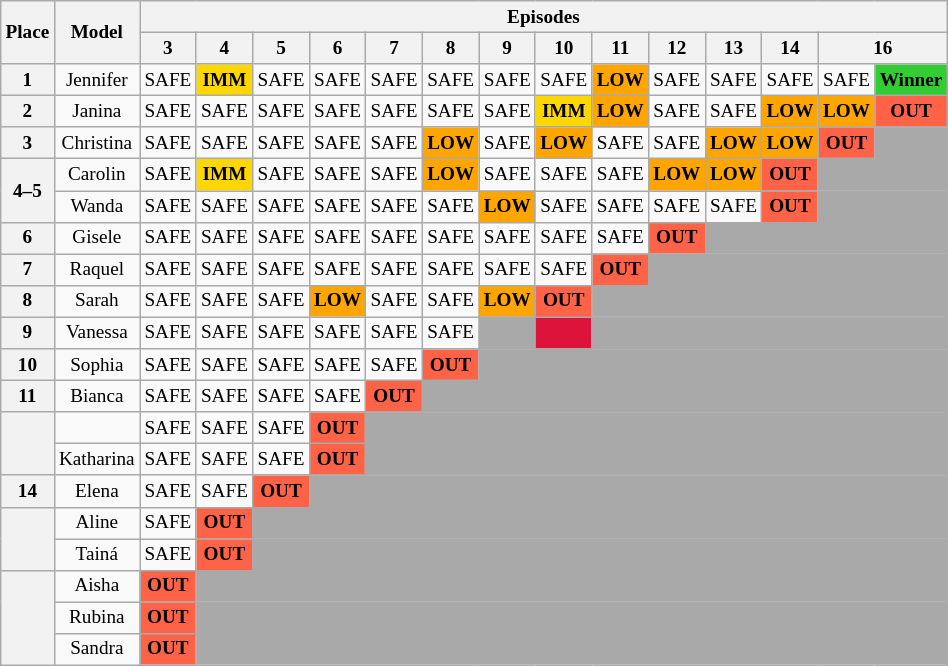<table class="wikitable" style="width:50%; text-align:center; font-size:80%;">
<tr>
<th rowspan="2">Place</th>
<th rowspan="2">Model</th>
<th colspan="14">Episodes</th>
</tr>
<tr>
<th>3</th>
<th>4</th>
<th>5</th>
<th>6</th>
<th>7</th>
<th>8</th>
<th>9</th>
<th>10</th>
<th>11</th>
<th>12</th>
<th>13</th>
<th>14</th>
<th colspan="2">16</th>
</tr>
<tr>
<th>1</th>
<td>Jennifer</td>
<td>SAFE</td>
<td style="background:gold"><strong>IMM</strong></td>
<td>SAFE</td>
<td>SAFE</td>
<td>SAFE</td>
<td>SAFE</td>
<td>SAFE</td>
<td>SAFE</td>
<td style="background:orange"><strong>LOW</strong></td>
<td>SAFE</td>
<td>SAFE</td>
<td>SAFE</td>
<td>SAFE</td>
<td style="background:limegreen"><strong>Winner</strong></td>
</tr>
<tr>
<th>2</th>
<td>Janina</td>
<td>SAFE</td>
<td>SAFE</td>
<td>SAFE</td>
<td>SAFE</td>
<td>SAFE</td>
<td>SAFE</td>
<td>SAFE</td>
<td style="background:gold"><strong>IMM</strong></td>
<td style="background:orange"><strong>LOW</strong></td>
<td>SAFE</td>
<td>SAFE</td>
<td style="background:orange"><strong>LOW</strong></td>
<td style="background:orange"><strong>LOW</strong></td>
<td style="background:tomato"><strong>OUT</strong></td>
</tr>
<tr>
<th>3</th>
<td>Christina</td>
<td>SAFE</td>
<td>SAFE</td>
<td>SAFE</td>
<td>SAFE</td>
<td>SAFE</td>
<td style="background:orange"><strong>LOW</strong></td>
<td>SAFE</td>
<td style="background:orange"><strong>LOW</strong></td>
<td>SAFE</td>
<td>SAFE</td>
<td style="background:orange"><strong>LOW</strong></td>
<td style="background:orange"><strong>LOW</strong></td>
<td style="background:tomato"><strong>OUT</strong></td>
<td style="background:darkgray"></td>
</tr>
<tr>
<th rowspan="2">4–5</th>
<td>Carolin</td>
<td>SAFE</td>
<td style="background:gold"><strong>IMM</strong></td>
<td>SAFE</td>
<td>SAFE</td>
<td>SAFE</td>
<td style="background:orange"><strong>LOW</strong></td>
<td>SAFE</td>
<td>SAFE</td>
<td>SAFE</td>
<td style="background:orange"><strong>LOW</strong></td>
<td style="background:orange"><strong>LOW</strong></td>
<td style="background:tomato"><strong>OUT</strong></td>
<td colspan="2" style="background:darkgray"></td>
</tr>
<tr>
<td>Wanda</td>
<td>SAFE</td>
<td>SAFE</td>
<td>SAFE</td>
<td>SAFE</td>
<td>SAFE</td>
<td>SAFE</td>
<td style="background:orange"><strong>LOW</strong></td>
<td>SAFE</td>
<td>SAFE</td>
<td>SAFE</td>
<td>SAFE</td>
<td style="background:tomato"><strong>OUT</strong></td>
<td colspan="2" style="background:darkgray"></td>
</tr>
<tr>
<th>6</th>
<td>Gisele</td>
<td>SAFE</td>
<td>SAFE</td>
<td>SAFE</td>
<td>SAFE</td>
<td>SAFE</td>
<td>SAFE</td>
<td>SAFE</td>
<td>SAFE</td>
<td>SAFE</td>
<td style="background:tomato"><strong>OUT</strong></td>
<td colspan="4" style="background:darkgray"></td>
</tr>
<tr>
<th>7</th>
<td>Raquel</td>
<td>SAFE</td>
<td>SAFE</td>
<td>SAFE</td>
<td>SAFE</td>
<td>SAFE</td>
<td>SAFE</td>
<td>SAFE</td>
<td>SAFE</td>
<td style="background:tomato"><strong>OUT</strong></td>
<td colspan="5" style="background:darkgray"></td>
</tr>
<tr>
<th>8</th>
<td>Sarah</td>
<td>SAFE</td>
<td>SAFE</td>
<td>SAFE</td>
<td style="background:orange"><strong>LOW</strong></td>
<td>SAFE</td>
<td>SAFE</td>
<td style="background:orange"><strong>LOW</strong></td>
<td style="background:tomato"><strong>OUT</strong></td>
<td colspan="6" style="background:darkgray"></td>
</tr>
<tr>
<th>9</th>
<td>Vanessa</td>
<td>SAFE</td>
<td>SAFE</td>
<td>SAFE</td>
<td>SAFE</td>
<td>SAFE</td>
<td>SAFE</td>
<td style="background:darkgray"></td>
<td style="background:crimson"><strong></strong></td>
<td colspan="6" style="background:darkgray"></td>
</tr>
<tr>
<th>10</th>
<td>Sophia</td>
<td>SAFE</td>
<td>SAFE</td>
<td>SAFE</td>
<td>SAFE</td>
<td>SAFE</td>
<td style="background:tomato"><strong>OUT</strong></td>
<td colspan="8" style="background:darkgray"></td>
</tr>
<tr>
<th>11</th>
<td>Bianca</td>
<td>SAFE</td>
<td>SAFE</td>
<td>SAFE</td>
<td>SAFE</td>
<td style="background:tomato"><strong>OUT</strong></td>
<td colspan="9" style="background:darkgray"></td>
</tr>
<tr>
<th rowspan="2"></th>
<td></td>
<td>SAFE</td>
<td>SAFE</td>
<td>SAFE</td>
<td style="background:tomato"><strong>OUT</strong></td>
<td colspan="10" style="background:darkgray"></td>
</tr>
<tr>
<td>Katharina</td>
<td>SAFE</td>
<td>SAFE</td>
<td>SAFE</td>
<td style="background:tomato"><strong>OUT</strong></td>
<td colspan="10" style="background:darkgray"></td>
</tr>
<tr>
<th>14</th>
<td>Elena</td>
<td>SAFE</td>
<td>SAFE</td>
<td style="background:tomato"><strong>OUT</strong></td>
<td colspan="11" style="background:darkgray"></td>
</tr>
<tr>
<th rowspan="2"></th>
<td>Aline</td>
<td>SAFE</td>
<td style="background:tomato"><strong>OUT</strong></td>
<td colspan="12" style="background:darkgray"></td>
</tr>
<tr>
<td>Tainá</td>
<td>SAFE</td>
<td style="background:tomato"><strong>OUT</strong></td>
<td colspan="12" style="background:darkgray"></td>
</tr>
<tr>
<th rowspan="3"></th>
<td>Aisha</td>
<td style="background:tomato"><strong>OUT</strong></td>
<td colspan="13" style="background:darkgray"></td>
</tr>
<tr>
<td>Rubina</td>
<td style="background:tomato"><strong>OUT</strong></td>
<td colspan="13" style="background:darkgray"></td>
</tr>
<tr>
<td>Sandra</td>
<td style="background:tomato"><strong>OUT</strong></td>
<td colspan="13" style="background:darkgray"></td>
</tr>
</table>
